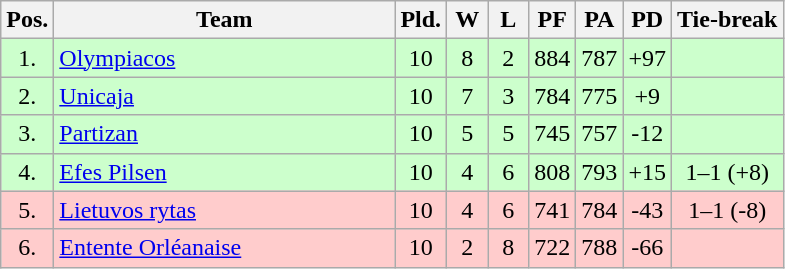<table class="wikitable" style="text-align:center">
<tr>
<th width=15>Pos.</th>
<th width=220>Team</th>
<th width=20>Pld.</th>
<th width=20>W</th>
<th width=20>L</th>
<th width=20>PF</th>
<th width=20>PA</th>
<th width=20>PD</th>
<th>Tie-break</th>
</tr>
<tr style="background: #ccffcc;">
<td>1.</td>
<td align=left> <a href='#'>Olympiacos</a></td>
<td>10</td>
<td>8</td>
<td>2</td>
<td>884</td>
<td>787</td>
<td>+97</td>
<td></td>
</tr>
<tr style="background: #ccffcc;">
<td>2.</td>
<td align=left> <a href='#'>Unicaja</a></td>
<td>10</td>
<td>7</td>
<td>3</td>
<td>784</td>
<td>775</td>
<td>+9</td>
<td></td>
</tr>
<tr style="background: #ccffcc;">
<td>3.</td>
<td align=left> <a href='#'>Partizan</a></td>
<td>10</td>
<td>5</td>
<td>5</td>
<td>745</td>
<td>757</td>
<td>-12</td>
<td></td>
</tr>
<tr style="background: #ccffcc;">
<td>4.</td>
<td align=left> <a href='#'>Efes Pilsen</a></td>
<td>10</td>
<td>4</td>
<td>6</td>
<td>808</td>
<td>793</td>
<td>+15</td>
<td>1–1 (+8)</td>
</tr>
<tr style="background: #ffcccc;">
<td>5.</td>
<td align=left> <a href='#'>Lietuvos rytas</a></td>
<td>10</td>
<td>4</td>
<td>6</td>
<td>741</td>
<td>784</td>
<td>-43</td>
<td>1–1 (-8)</td>
</tr>
<tr style="background: #ffcccc;">
<td>6.</td>
<td align=left> <a href='#'>Entente Orléanaise</a></td>
<td>10</td>
<td>2</td>
<td>8</td>
<td>722</td>
<td>788</td>
<td>-66</td>
<td></td>
</tr>
</table>
